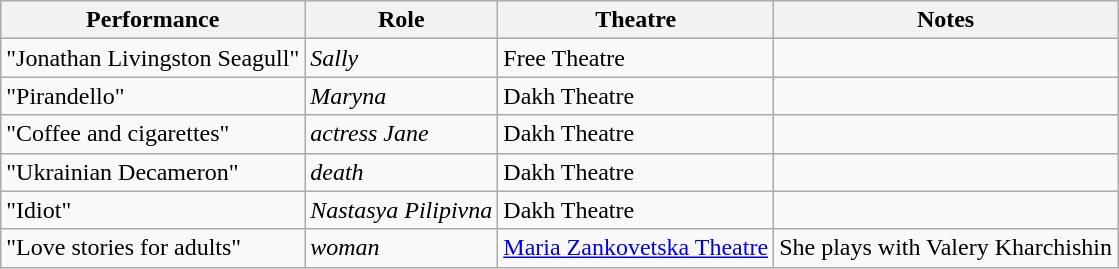<table class="wikitable">
<tr>
<th>Performance</th>
<th>Role</th>
<th>Theatre</th>
<th>Notes</th>
</tr>
<tr>
<td>"Jonathan Livingston Seagull"</td>
<td><em>Sally</em></td>
<td>Free Theatre</td>
<td></td>
</tr>
<tr>
<td>"Pirandello"</td>
<td><em>Maryna</em></td>
<td>Dakh Theatre</td>
<td></td>
</tr>
<tr>
<td>"Coffee and cigarettes"</td>
<td><em>actress Jane</em></td>
<td>Dakh Theatre</td>
<td></td>
</tr>
<tr>
<td>"Ukrainian Decameron"</td>
<td><em>death</em></td>
<td>Dakh Theatre</td>
<td></td>
</tr>
<tr>
<td>"Idiot"</td>
<td><em>Nastasya Pilipivna</em></td>
<td>Dakh Theatre</td>
<td></td>
</tr>
<tr>
<td>"Love stories for adults"</td>
<td><em>woman</em></td>
<td><a href='#'>Maria Zankovetska Theatre</a></td>
<td>She plays with Valery Kharchishin</td>
</tr>
</table>
